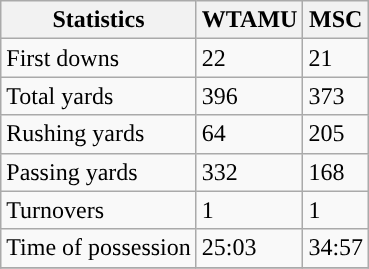<table class="wikitable" style="float: left;">
<tr>
<th>Statistics</th>
<th>WTAMU</th>
<th>MSC</th>
</tr>
<tr>
<td>First downs</td>
<td>22</td>
<td>21</td>
</tr>
<tr>
<td>Total yards</td>
<td>396</td>
<td>373</td>
</tr>
<tr>
<td>Rushing yards</td>
<td>64</td>
<td>205</td>
</tr>
<tr>
<td>Passing yards</td>
<td>332</td>
<td>168</td>
</tr>
<tr>
<td>Turnovers</td>
<td>1</td>
<td>1</td>
</tr>
<tr>
<td>Time of possession</td>
<td>25:03</td>
<td>34:57</td>
</tr>
<tr>
</tr>
</table>
